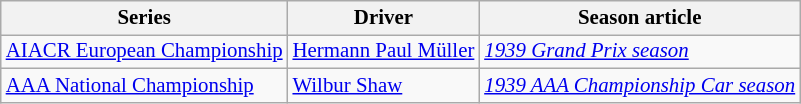<table class="wikitable" style="font-size: 87%;">
<tr>
<th>Series</th>
<th>Driver</th>
<th>Season article</th>
</tr>
<tr>
<td><a href='#'>AIACR European Championship</a></td>
<td> <a href='#'>Hermann Paul Müller</a></td>
<td><em><a href='#'>1939 Grand Prix season</a></em></td>
</tr>
<tr>
<td><a href='#'>AAA National Championship</a></td>
<td> <a href='#'>Wilbur Shaw</a></td>
<td><em><a href='#'>1939 AAA Championship Car season</a></em></td>
</tr>
</table>
